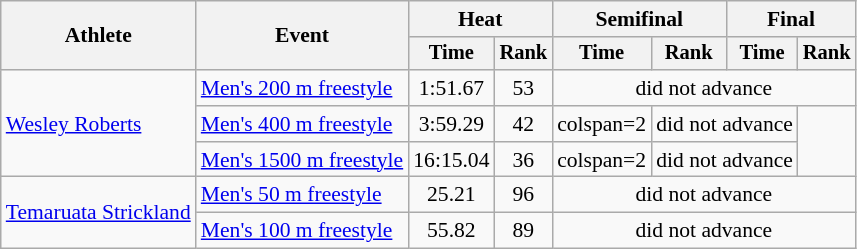<table class=wikitable style="font-size:90%">
<tr>
<th rowspan="2">Athlete</th>
<th rowspan="2">Event</th>
<th colspan="2">Heat</th>
<th colspan="2">Semifinal</th>
<th colspan="2">Final</th>
</tr>
<tr style="font-size:95%">
<th>Time</th>
<th>Rank</th>
<th>Time</th>
<th>Rank</th>
<th>Time</th>
<th>Rank</th>
</tr>
<tr align=center>
<td align=left rowspan=3><a href='#'>Wesley Roberts</a></td>
<td align=left><a href='#'>Men's 200 m freestyle</a></td>
<td>1:51.67</td>
<td>53</td>
<td colspan=4>did not advance</td>
</tr>
<tr align=center>
<td align=left><a href='#'>Men's 400 m freestyle</a></td>
<td>3:59.29</td>
<td>42</td>
<td>colspan=2 </td>
<td colspan=2>did not advance</td>
</tr>
<tr align=center>
<td align=left><a href='#'>Men's 1500 m freestyle</a></td>
<td>16:15.04</td>
<td>36</td>
<td>colspan=2 </td>
<td colspan=2>did not advance</td>
</tr>
<tr align=center>
<td align=left rowspan=2><a href='#'>Temaruata Strickland</a></td>
<td align=left><a href='#'>Men's 50 m freestyle</a></td>
<td>25.21</td>
<td>96</td>
<td colspan=4>did not advance</td>
</tr>
<tr align=center>
<td align=left><a href='#'>Men's 100 m freestyle</a></td>
<td>55.82</td>
<td>89</td>
<td colspan=4>did not advance</td>
</tr>
</table>
